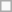<table class=wikitable>
<tr>
<td> </td>
</tr>
</table>
